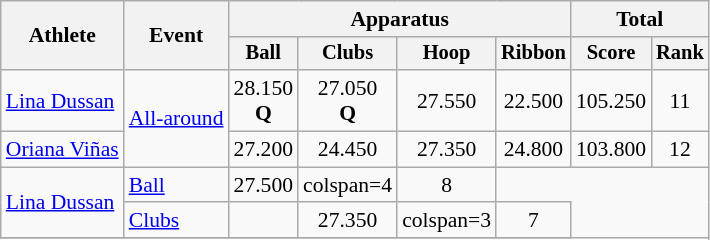<table class=wikitable style=font-size:90%;text-align:center>
<tr>
<th rowspan=2>Athlete</th>
<th rowspan=2>Event</th>
<th colspan=4>Apparatus</th>
<th colspan=2>Total</th>
</tr>
<tr style=font-size:95%>
<th>Ball</th>
<th>Clubs</th>
<th>Hoop</th>
<th>Ribbon</th>
<th>Score</th>
<th>Rank</th>
</tr>
<tr>
<td align=left><a href='#'>Lina Dussan</a></td>
<td align=left rowspan=2><a href='#'>All-around</a></td>
<td>28.150<br><strong>Q</strong></td>
<td>27.050<br><strong>Q</strong></td>
<td>27.550</td>
<td>22.500</td>
<td>105.250</td>
<td>11</td>
</tr>
<tr>
<td align=left><a href='#'>Oriana Viñas</a></td>
<td>27.200</td>
<td>24.450</td>
<td>27.350</td>
<td>24.800</td>
<td>103.800</td>
<td>12</td>
</tr>
<tr>
<td align=left rowspan="2"><a href='#'>Lina Dussan</a></td>
<td align=left><a href='#'>Ball</a></td>
<td>27.500</td>
<td>colspan=4 </td>
<td>8</td>
</tr>
<tr>
<td align=left><a href='#'>Clubs</a></td>
<td></td>
<td>27.350</td>
<td>colspan=3 </td>
<td>7</td>
</tr>
<tr>
</tr>
</table>
